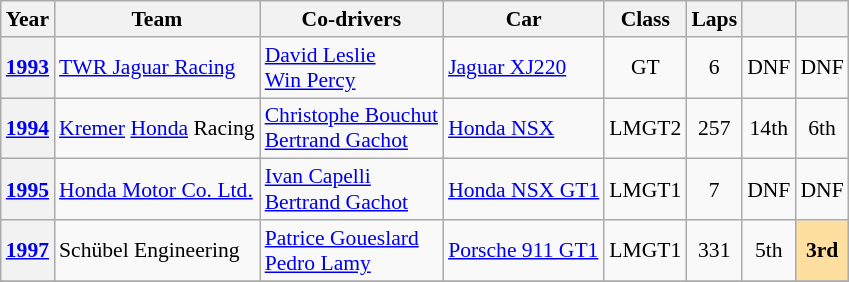<table class="wikitable" style="text-align:center; font-size:90%">
<tr>
<th>Year</th>
<th>Team</th>
<th>Co-drivers</th>
<th>Car</th>
<th>Class</th>
<th>Laps</th>
<th></th>
<th></th>
</tr>
<tr>
<th><a href='#'>1993</a></th>
<td align="left"> <a href='#'>TWR Jaguar Racing</a></td>
<td align="left"> <a href='#'>David Leslie</a><br> <a href='#'>Win Percy</a></td>
<td align="left"><a href='#'>Jaguar XJ220</a></td>
<td>GT</td>
<td>6</td>
<td>DNF</td>
<td>DNF</td>
</tr>
<tr>
<th><a href='#'>1994</a></th>
<td align="left"> <a href='#'>Kremer</a> <a href='#'>Honda</a> Racing</td>
<td align="left"> <a href='#'>Christophe Bouchut</a><br> <a href='#'>Bertrand Gachot</a></td>
<td align="left"><a href='#'>Honda NSX</a></td>
<td>LMGT2</td>
<td>257</td>
<td>14th</td>
<td>6th</td>
</tr>
<tr>
<th><a href='#'>1995</a></th>
<td align="left"> <a href='#'>Honda Motor Co. Ltd.</a></td>
<td align="left"> <a href='#'>Ivan Capelli</a><br> <a href='#'>Bertrand Gachot</a></td>
<td align="left"><a href='#'>Honda NSX GT1</a></td>
<td>LMGT1</td>
<td>7</td>
<td>DNF</td>
<td>DNF</td>
</tr>
<tr>
<th><a href='#'>1997</a></th>
<td align="left"> Schübel Engineering</td>
<td align="left"> <a href='#'>Patrice Goueslard</a><br> <a href='#'>Pedro Lamy</a></td>
<td align="left"><a href='#'>Porsche 911 GT1</a></td>
<td>LMGT1</td>
<td>331</td>
<td>5th</td>
<td style="background:#FFDF9F;"><strong>3rd</strong></td>
</tr>
<tr>
</tr>
</table>
